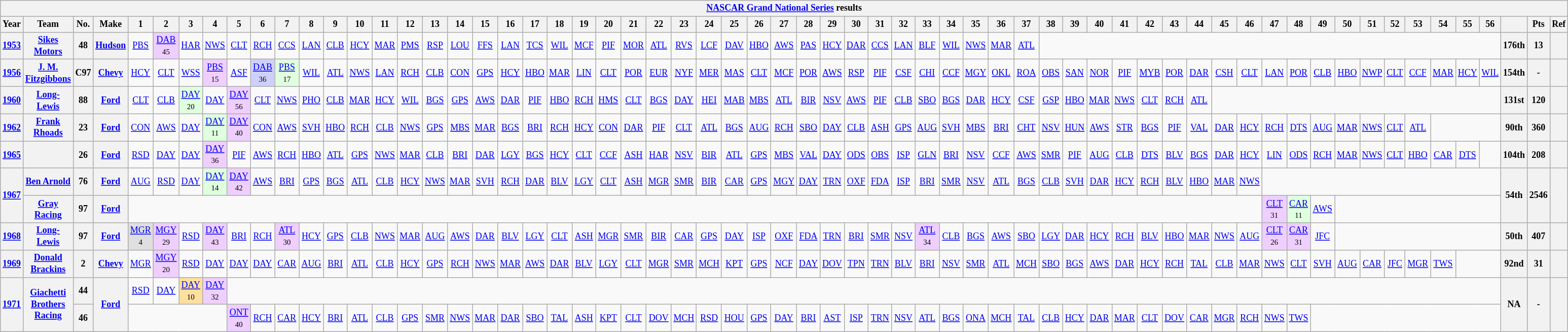<table class="wikitable" style="text-align:center; font-size:75%">
<tr>
<th colspan="69"><a href='#'>NASCAR Grand National Series</a> results</th>
</tr>
<tr>
<th>Year</th>
<th>Team</th>
<th>No.</th>
<th>Make</th>
<th>1</th>
<th>2</th>
<th>3</th>
<th>4</th>
<th>5</th>
<th>6</th>
<th>7</th>
<th>8</th>
<th>9</th>
<th>10</th>
<th>11</th>
<th>12</th>
<th>13</th>
<th>14</th>
<th>15</th>
<th>16</th>
<th>17</th>
<th>18</th>
<th>19</th>
<th>20</th>
<th>21</th>
<th>22</th>
<th>23</th>
<th>24</th>
<th>25</th>
<th>26</th>
<th>27</th>
<th>28</th>
<th>29</th>
<th>30</th>
<th>31</th>
<th>32</th>
<th>33</th>
<th>34</th>
<th>35</th>
<th>36</th>
<th>37</th>
<th>38</th>
<th>39</th>
<th>40</th>
<th>41</th>
<th>42</th>
<th>43</th>
<th>44</th>
<th>45</th>
<th>46</th>
<th>47</th>
<th>48</th>
<th>49</th>
<th>50</th>
<th>51</th>
<th>52</th>
<th>53</th>
<th>54</th>
<th>55</th>
<th>56</th>
<th></th>
<th>Pts</th>
<th>Ref</th>
</tr>
<tr>
<th><a href='#'>1953</a></th>
<th><a href='#'>Sikes Motors</a></th>
<th>48</th>
<th><a href='#'>Hudson</a></th>
<td><a href='#'>PBS</a></td>
<td style="background:#EFCFFF;"><a href='#'>DAB</a><br><small>45</small></td>
<td><a href='#'>HAR</a></td>
<td><a href='#'>NWS</a></td>
<td><a href='#'>CLT</a></td>
<td><a href='#'>RCH</a></td>
<td><a href='#'>CCS</a></td>
<td><a href='#'>LAN</a></td>
<td><a href='#'>CLB</a></td>
<td><a href='#'>HCY</a></td>
<td><a href='#'>MAR</a></td>
<td><a href='#'>PMS</a></td>
<td><a href='#'>RSP</a></td>
<td><a href='#'>LOU</a></td>
<td><a href='#'>FFS</a></td>
<td><a href='#'>LAN</a></td>
<td><a href='#'>TCS</a></td>
<td><a href='#'>WIL</a></td>
<td><a href='#'>MCF</a></td>
<td><a href='#'>PIF</a></td>
<td><a href='#'>MOR</a></td>
<td><a href='#'>ATL</a></td>
<td><a href='#'>RVS</a></td>
<td><a href='#'>LCF</a></td>
<td><a href='#'>DAV</a></td>
<td><a href='#'>HBO</a></td>
<td><a href='#'>AWS</a></td>
<td><a href='#'>PAS</a></td>
<td><a href='#'>HCY</a></td>
<td><a href='#'>DAR</a></td>
<td><a href='#'>CCS</a></td>
<td><a href='#'>LAN</a></td>
<td><a href='#'>BLF</a></td>
<td><a href='#'>WIL</a></td>
<td><a href='#'>NWS</a></td>
<td><a href='#'>MAR</a></td>
<td><a href='#'>ATL</a></td>
<td colspan=19></td>
<th>176th</th>
<th>13</th>
<th></th>
</tr>
<tr>
<th><a href='#'>1956</a></th>
<th><a href='#'>J. M. Fitzgibbons</a></th>
<th>C97</th>
<th><a href='#'>Chevy</a></th>
<td><a href='#'>HCY</a></td>
<td><a href='#'>CLT</a></td>
<td><a href='#'>WSS</a></td>
<td style="background:#EFCFFF;"><a href='#'>PBS</a><br><small>15</small></td>
<td><a href='#'>ASF</a></td>
<td style="background:#CFCFFF;"><a href='#'>DAB</a><br><small>36</small></td>
<td style="background:#DFFFDF;"><a href='#'>PBS</a><br><small>17</small></td>
<td><a href='#'>WIL</a></td>
<td><a href='#'>ATL</a></td>
<td><a href='#'>NWS</a></td>
<td><a href='#'>LAN</a></td>
<td><a href='#'>RCH</a></td>
<td><a href='#'>CLB</a></td>
<td><a href='#'>CON</a></td>
<td><a href='#'>GPS</a></td>
<td><a href='#'>HCY</a></td>
<td><a href='#'>HBO</a></td>
<td><a href='#'>MAR</a></td>
<td><a href='#'>LIN</a></td>
<td><a href='#'>CLT</a></td>
<td><a href='#'>POR</a></td>
<td><a href='#'>EUR</a></td>
<td><a href='#'>NYF</a></td>
<td><a href='#'>MER</a></td>
<td><a href='#'>MAS</a></td>
<td><a href='#'>CLT</a></td>
<td><a href='#'>MCF</a></td>
<td><a href='#'>POR</a></td>
<td><a href='#'>AWS</a></td>
<td><a href='#'>RSP</a></td>
<td><a href='#'>PIF</a></td>
<td><a href='#'>CSF</a></td>
<td><a href='#'>CHI</a></td>
<td><a href='#'>CCF</a></td>
<td><a href='#'>MGY</a></td>
<td><a href='#'>OKL</a></td>
<td><a href='#'>ROA</a></td>
<td><a href='#'>OBS</a></td>
<td><a href='#'>SAN</a></td>
<td><a href='#'>NOR</a></td>
<td><a href='#'>PIF</a></td>
<td><a href='#'>MYB</a></td>
<td><a href='#'>POR</a></td>
<td><a href='#'>DAR</a></td>
<td><a href='#'>CSH</a></td>
<td><a href='#'>CLT</a></td>
<td><a href='#'>LAN</a></td>
<td><a href='#'>POR</a></td>
<td><a href='#'>CLB</a></td>
<td><a href='#'>HBO</a></td>
<td><a href='#'>NWP</a></td>
<td><a href='#'>CLT</a></td>
<td><a href='#'>CCF</a></td>
<td><a href='#'>MAR</a></td>
<td><a href='#'>HCY</a></td>
<td><a href='#'>WIL</a></td>
<th>154th</th>
<th>-</th>
<th></th>
</tr>
<tr>
<th><a href='#'>1960</a></th>
<th><a href='#'>Long-Lewis</a></th>
<th>88</th>
<th><a href='#'>Ford</a></th>
<td><a href='#'>CLT</a></td>
<td><a href='#'>CLB</a></td>
<td style="background:#DFFFDF;"><a href='#'>DAY</a><br><small>20</small></td>
<td><a href='#'>DAY</a></td>
<td style="background:#EFCFFF;"><a href='#'>DAY</a><br><small>56</small></td>
<td><a href='#'>CLT</a></td>
<td><a href='#'>NWS</a></td>
<td><a href='#'>PHO</a></td>
<td><a href='#'>CLB</a></td>
<td><a href='#'>MAR</a></td>
<td><a href='#'>HCY</a></td>
<td><a href='#'>WIL</a></td>
<td><a href='#'>BGS</a></td>
<td><a href='#'>GPS</a></td>
<td><a href='#'>AWS</a></td>
<td><a href='#'>DAR</a></td>
<td><a href='#'>PIF</a></td>
<td><a href='#'>HBO</a></td>
<td><a href='#'>RCH</a></td>
<td><a href='#'>HMS</a></td>
<td><a href='#'>CLT</a></td>
<td><a href='#'>BGS</a></td>
<td><a href='#'>DAY</a></td>
<td><a href='#'>HEI</a></td>
<td><a href='#'>MAB</a></td>
<td><a href='#'>MBS</a></td>
<td><a href='#'>ATL</a></td>
<td><a href='#'>BIR</a></td>
<td><a href='#'>NSV</a></td>
<td><a href='#'>AWS</a></td>
<td><a href='#'>PIF</a></td>
<td><a href='#'>CLB</a></td>
<td><a href='#'>SBO</a></td>
<td><a href='#'>BGS</a></td>
<td><a href='#'>DAR</a></td>
<td><a href='#'>HCY</a></td>
<td><a href='#'>CSF</a></td>
<td><a href='#'>GSP</a></td>
<td><a href='#'>HBO</a></td>
<td><a href='#'>MAR</a></td>
<td><a href='#'>NWS</a></td>
<td><a href='#'>CLT</a></td>
<td><a href='#'>RCH</a></td>
<td><a href='#'>ATL</a></td>
<td colspan=12></td>
<th>131st</th>
<th>120</th>
<th></th>
</tr>
<tr>
<th><a href='#'>1962</a></th>
<th><a href='#'>Frank Rhoads</a></th>
<th>23</th>
<th><a href='#'>Ford</a></th>
<td><a href='#'>CON</a></td>
<td><a href='#'>AWS</a></td>
<td><a href='#'>DAY</a></td>
<td style="background:#DFFFDF;"><a href='#'>DAY</a><br><small>11</small></td>
<td style="background:#EFCFFF;"><a href='#'>DAY</a><br><small>40</small></td>
<td><a href='#'>CON</a></td>
<td><a href='#'>AWS</a></td>
<td><a href='#'>SVH</a></td>
<td><a href='#'>HBO</a></td>
<td><a href='#'>RCH</a></td>
<td><a href='#'>CLB</a></td>
<td><a href='#'>NWS</a></td>
<td><a href='#'>GPS</a></td>
<td><a href='#'>MBS</a></td>
<td><a href='#'>MAR</a></td>
<td><a href='#'>BGS</a></td>
<td><a href='#'>BRI</a></td>
<td><a href='#'>RCH</a></td>
<td><a href='#'>HCY</a></td>
<td><a href='#'>CON</a></td>
<td><a href='#'>DAR</a></td>
<td><a href='#'>PIF</a></td>
<td><a href='#'>CLT</a></td>
<td><a href='#'>ATL</a></td>
<td><a href='#'>BGS</a></td>
<td><a href='#'>AUG</a></td>
<td><a href='#'>RCH</a></td>
<td><a href='#'>SBO</a></td>
<td><a href='#'>DAY</a></td>
<td><a href='#'>CLB</a></td>
<td><a href='#'>ASH</a></td>
<td><a href='#'>GPS</a></td>
<td><a href='#'>AUG</a></td>
<td><a href='#'>SVH</a></td>
<td><a href='#'>MBS</a></td>
<td><a href='#'>BRI</a></td>
<td><a href='#'>CHT</a></td>
<td><a href='#'>NSV</a></td>
<td><a href='#'>HUN</a></td>
<td><a href='#'>AWS</a></td>
<td><a href='#'>STR</a></td>
<td><a href='#'>BGS</a></td>
<td><a href='#'>PIF</a></td>
<td><a href='#'>VAL</a></td>
<td><a href='#'>DAR</a></td>
<td><a href='#'>HCY</a></td>
<td><a href='#'>RCH</a></td>
<td><a href='#'>DTS</a></td>
<td><a href='#'>AUG</a></td>
<td><a href='#'>MAR</a></td>
<td><a href='#'>NWS</a></td>
<td><a href='#'>CLT</a></td>
<td><a href='#'>ATL</a></td>
<td colspan=3></td>
<th>90th</th>
<th>360</th>
<th></th>
</tr>
<tr>
<th><a href='#'>1965</a></th>
<th></th>
<th>26</th>
<th><a href='#'>Ford</a></th>
<td><a href='#'>RSD</a></td>
<td><a href='#'>DAY</a></td>
<td><a href='#'>DAY</a></td>
<td style="background:#EFCFFF;"><a href='#'>DAY</a><br><small>36</small></td>
<td><a href='#'>PIF</a></td>
<td><a href='#'>AWS</a></td>
<td><a href='#'>RCH</a></td>
<td><a href='#'>HBO</a></td>
<td><a href='#'>ATL</a></td>
<td><a href='#'>GPS</a></td>
<td><a href='#'>NWS</a></td>
<td><a href='#'>MAR</a></td>
<td><a href='#'>CLB</a></td>
<td><a href='#'>BRI</a></td>
<td><a href='#'>DAR</a></td>
<td><a href='#'>LGY</a></td>
<td><a href='#'>BGS</a></td>
<td><a href='#'>HCY</a></td>
<td><a href='#'>CLT</a></td>
<td><a href='#'>CCF</a></td>
<td><a href='#'>ASH</a></td>
<td><a href='#'>HAR</a></td>
<td><a href='#'>NSV</a></td>
<td><a href='#'>BIR</a></td>
<td><a href='#'>ATL</a></td>
<td><a href='#'>GPS</a></td>
<td><a href='#'>MBS</a></td>
<td><a href='#'>VAL</a></td>
<td><a href='#'>DAY</a></td>
<td><a href='#'>ODS</a></td>
<td><a href='#'>OBS</a></td>
<td><a href='#'>ISP</a></td>
<td><a href='#'>GLN</a></td>
<td><a href='#'>BRI</a></td>
<td><a href='#'>NSV</a></td>
<td><a href='#'>CCF</a></td>
<td><a href='#'>AWS</a></td>
<td><a href='#'>SMR</a></td>
<td><a href='#'>PIF</a></td>
<td><a href='#'>AUG</a></td>
<td><a href='#'>CLB</a></td>
<td><a href='#'>DTS</a></td>
<td><a href='#'>BLV</a></td>
<td><a href='#'>BGS</a></td>
<td><a href='#'>DAR</a></td>
<td><a href='#'>HCY</a></td>
<td><a href='#'>LIN</a></td>
<td><a href='#'>ODS</a></td>
<td><a href='#'>RCH</a></td>
<td><a href='#'>MAR</a></td>
<td><a href='#'>NWS</a></td>
<td><a href='#'>CLT</a></td>
<td><a href='#'>HBO</a></td>
<td><a href='#'>CAR</a></td>
<td><a href='#'>DTS</a></td>
<td></td>
<th>104th</th>
<th>208</th>
<th></th>
</tr>
<tr>
<th rowspan=2><a href='#'>1967</a></th>
<th><a href='#'>Ben Arnold</a></th>
<th>76</th>
<th><a href='#'>Ford</a></th>
<td><a href='#'>AUG</a></td>
<td><a href='#'>RSD</a></td>
<td><a href='#'>DAY</a></td>
<td style="background:#DFFFDF;"><a href='#'>DAY</a><br><small>14</small></td>
<td style="background:#EFCFFF;"><a href='#'>DAY</a><br><small>42</small></td>
<td><a href='#'>AWS</a></td>
<td><a href='#'>BRI</a></td>
<td><a href='#'>GPS</a></td>
<td><a href='#'>BGS</a></td>
<td><a href='#'>ATL</a></td>
<td><a href='#'>CLB</a></td>
<td><a href='#'>HCY</a></td>
<td><a href='#'>NWS</a></td>
<td><a href='#'>MAR</a></td>
<td><a href='#'>SVH</a></td>
<td><a href='#'>RCH</a></td>
<td><a href='#'>DAR</a></td>
<td><a href='#'>BLV</a></td>
<td><a href='#'>LGY</a></td>
<td><a href='#'>CLT</a></td>
<td><a href='#'>ASH</a></td>
<td><a href='#'>MGR</a></td>
<td><a href='#'>SMR</a></td>
<td><a href='#'>BIR</a></td>
<td><a href='#'>CAR</a></td>
<td><a href='#'>GPS</a></td>
<td><a href='#'>MGY</a></td>
<td><a href='#'>DAY</a></td>
<td><a href='#'>TRN</a></td>
<td><a href='#'>OXF</a></td>
<td><a href='#'>FDA</a></td>
<td><a href='#'>ISP</a></td>
<td><a href='#'>BRI</a></td>
<td><a href='#'>SMR</a></td>
<td><a href='#'>NSV</a></td>
<td><a href='#'>ATL</a></td>
<td><a href='#'>BGS</a></td>
<td><a href='#'>CLB</a></td>
<td><a href='#'>SVH</a></td>
<td><a href='#'>DAR</a></td>
<td><a href='#'>HCY</a></td>
<td><a href='#'>RCH</a></td>
<td><a href='#'>BLV</a></td>
<td><a href='#'>HBO</a></td>
<td><a href='#'>MAR</a></td>
<td><a href='#'>NWS</a></td>
<td colspan=10></td>
<th rowspan=2>54th</th>
<th rowspan=2>2546</th>
<th rowspan=2></th>
</tr>
<tr>
<th><a href='#'>Gray Racing</a></th>
<th>97</th>
<th><a href='#'>Ford</a></th>
<td colspan=46></td>
<td style="background:#EFCFFF;"><a href='#'>CLT</a><br><small>31</small></td>
<td style="background:#DFFFDF;"><a href='#'>CAR</a><br><small>11</small></td>
<td><a href='#'>AWS</a></td>
<td colspan=7></td>
</tr>
<tr>
<th><a href='#'>1968</a></th>
<th><a href='#'>Long-Lewis</a></th>
<th>97</th>
<th><a href='#'>Ford</a></th>
<td style="background:#DFDFDF;"><a href='#'>MGR</a><br><small>4</small></td>
<td style="background:#EFCFFF;"><a href='#'>MGY</a><br><small>29</small></td>
<td><a href='#'>RSD</a></td>
<td style="background:#EFCFFF;"><a href='#'>DAY</a><br><small>43</small></td>
<td><a href='#'>BRI</a></td>
<td><a href='#'>RCH</a></td>
<td style="background:#EFCFFF;"><a href='#'>ATL</a><br><small>30</small></td>
<td><a href='#'>HCY</a></td>
<td><a href='#'>GPS</a></td>
<td><a href='#'>CLB</a></td>
<td><a href='#'>NWS</a></td>
<td><a href='#'>MAR</a></td>
<td><a href='#'>AUG</a></td>
<td><a href='#'>AWS</a></td>
<td><a href='#'>DAR</a></td>
<td><a href='#'>BLV</a></td>
<td><a href='#'>LGY</a></td>
<td><a href='#'>CLT</a></td>
<td><a href='#'>ASH</a></td>
<td><a href='#'>MGR</a></td>
<td><a href='#'>SMR</a></td>
<td><a href='#'>BIR</a></td>
<td><a href='#'>CAR</a></td>
<td><a href='#'>GPS</a></td>
<td><a href='#'>DAY</a></td>
<td><a href='#'>ISP</a></td>
<td><a href='#'>OXF</a></td>
<td><a href='#'>FDA</a></td>
<td><a href='#'>TRN</a></td>
<td><a href='#'>BRI</a></td>
<td><a href='#'>SMR</a></td>
<td><a href='#'>NSV</a></td>
<td style="background:#EFCFFF;"><a href='#'>ATL</a><br><small>34</small></td>
<td><a href='#'>CLB</a></td>
<td><a href='#'>BGS</a></td>
<td><a href='#'>AWS</a></td>
<td><a href='#'>SBO</a></td>
<td><a href='#'>LGY</a></td>
<td><a href='#'>DAR</a></td>
<td><a href='#'>HCY</a></td>
<td><a href='#'>RCH</a></td>
<td><a href='#'>BLV</a></td>
<td><a href='#'>HBO</a></td>
<td><a href='#'>MAR</a></td>
<td><a href='#'>NWS</a></td>
<td><a href='#'>AUG</a></td>
<td style="background:#EFCFFF;"><a href='#'>CLT</a><br><small>26</small></td>
<td style="background:#EFCFFF;"><a href='#'>CAR</a><br><small>31</small></td>
<td><a href='#'>JFC</a></td>
<td colspan=7></td>
<th>50th</th>
<th>407</th>
<th></th>
</tr>
<tr>
<th><a href='#'>1969</a></th>
<th><a href='#'>Donald Brackins</a></th>
<th>2</th>
<th><a href='#'>Chevy</a></th>
<td><a href='#'>MGR</a></td>
<td style="background:#EFCFFF;"><a href='#'>MGY</a><br><small>20</small></td>
<td><a href='#'>RSD</a></td>
<td><a href='#'>DAY</a></td>
<td><a href='#'>DAY</a></td>
<td><a href='#'>DAY</a></td>
<td><a href='#'>CAR</a></td>
<td><a href='#'>AUG</a></td>
<td><a href='#'>BRI</a></td>
<td><a href='#'>ATL</a></td>
<td><a href='#'>CLB</a></td>
<td><a href='#'>HCY</a></td>
<td><a href='#'>GPS</a></td>
<td><a href='#'>RCH</a></td>
<td><a href='#'>NWS</a></td>
<td><a href='#'>MAR</a></td>
<td><a href='#'>AWS</a></td>
<td><a href='#'>DAR</a></td>
<td><a href='#'>BLV</a></td>
<td><a href='#'>LGY</a></td>
<td><a href='#'>CLT</a></td>
<td><a href='#'>MGR</a></td>
<td><a href='#'>SMR</a></td>
<td><a href='#'>MCH</a></td>
<td><a href='#'>KPT</a></td>
<td><a href='#'>GPS</a></td>
<td><a href='#'>NCF</a></td>
<td><a href='#'>DAY</a></td>
<td><a href='#'>DOV</a></td>
<td><a href='#'>TPN</a></td>
<td><a href='#'>TRN</a></td>
<td><a href='#'>BLV</a></td>
<td><a href='#'>BRI</a></td>
<td><a href='#'>NSV</a></td>
<td><a href='#'>SMR</a></td>
<td><a href='#'>ATL</a></td>
<td><a href='#'>MCH</a></td>
<td><a href='#'>SBO</a></td>
<td><a href='#'>BGS</a></td>
<td><a href='#'>AWS</a></td>
<td><a href='#'>DAR</a></td>
<td><a href='#'>HCY</a></td>
<td><a href='#'>RCH</a></td>
<td><a href='#'>TAL</a></td>
<td><a href='#'>CLB</a></td>
<td><a href='#'>MAR</a></td>
<td><a href='#'>NWS</a></td>
<td><a href='#'>CLT</a></td>
<td><a href='#'>SVH</a></td>
<td><a href='#'>AUG</a></td>
<td><a href='#'>CAR</a></td>
<td><a href='#'>JFC</a></td>
<td><a href='#'>MGR</a></td>
<td><a href='#'>TWS</a></td>
<td colspan=2></td>
<th>92nd</th>
<th>31</th>
<th></th>
</tr>
<tr>
<th rowspan=2><a href='#'>1971</a></th>
<th rowspan=2><a href='#'>Giachetti Brothers Racing</a></th>
<th>44</th>
<th rowspan=2><a href='#'>Ford</a></th>
<td><a href='#'>RSD</a></td>
<td><a href='#'>DAY</a></td>
<td style="background:#FFDF9F;"><a href='#'>DAY</a><br><small>10</small></td>
<td style="background:#EFCFFF;"><a href='#'>DAY</a><br><small>32</small></td>
<td colspan=52></td>
<th rowspan=2>NA</th>
<th rowspan=2>-</th>
<th rowspan=2></th>
</tr>
<tr>
<th>46</th>
<td colspan=4></td>
<td style="background:#EFCFFF;"><a href='#'>ONT</a><br><small>40</small></td>
<td><a href='#'>RCH</a></td>
<td><a href='#'>CAR</a></td>
<td><a href='#'>HCY</a></td>
<td><a href='#'>BRI</a></td>
<td><a href='#'>ATL</a></td>
<td><a href='#'>CLB</a></td>
<td><a href='#'>GPS</a></td>
<td><a href='#'>SMR</a></td>
<td><a href='#'>NWS</a></td>
<td><a href='#'>MAR</a></td>
<td><a href='#'>DAR</a></td>
<td><a href='#'>SBO</a></td>
<td><a href='#'>TAL</a></td>
<td><a href='#'>ASH</a></td>
<td><a href='#'>KPT</a></td>
<td><a href='#'>CLT</a></td>
<td><a href='#'>DOV</a></td>
<td><a href='#'>MCH</a></td>
<td><a href='#'>RSD</a></td>
<td><a href='#'>HOU</a></td>
<td><a href='#'>GPS</a></td>
<td><a href='#'>DAY</a></td>
<td><a href='#'>BRI</a></td>
<td><a href='#'>AST</a></td>
<td><a href='#'>ISP</a></td>
<td><a href='#'>TRN</a></td>
<td><a href='#'>NSV</a></td>
<td><a href='#'>ATL</a></td>
<td><a href='#'>BGS</a></td>
<td><a href='#'>ONA</a></td>
<td><a href='#'>MCH</a></td>
<td><a href='#'>TAL</a></td>
<td><a href='#'>CLB</a></td>
<td><a href='#'>HCY</a></td>
<td><a href='#'>DAR</a></td>
<td><a href='#'>MAR</a></td>
<td><a href='#'>CLT</a></td>
<td><a href='#'>DOV</a></td>
<td><a href='#'>CAR</a></td>
<td><a href='#'>MGR</a></td>
<td><a href='#'>RCH</a></td>
<td><a href='#'>NWS</a></td>
<td><a href='#'>TWS</a></td>
<td colspan=8></td>
</tr>
</table>
